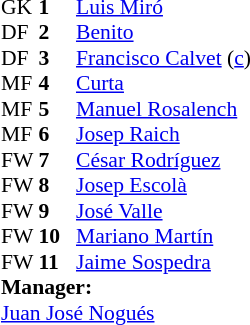<table style="font-size: 90%" cellspacing="0" cellpadding="0" align=center>
<tr>
<td colspan="4"></td>
</tr>
<tr>
<th width=25></th>
<th width=25></th>
</tr>
<tr>
<td>GK</td>
<td><strong>1</strong></td>
<td> <a href='#'>Luis Miró</a></td>
</tr>
<tr>
<td>DF</td>
<td><strong>2</strong></td>
<td> <a href='#'>Benito</a></td>
<td></td>
</tr>
<tr>
<td>DF</td>
<td><strong>3</strong></td>
<td> <a href='#'>Francisco Calvet</a> (<a href='#'>c</a>)</td>
</tr>
<tr>
<td>MF</td>
<td><strong>4</strong></td>
<td> <a href='#'>Curta</a></td>
</tr>
<tr>
<td>MF</td>
<td><strong>5</strong></td>
<td> <a href='#'>Manuel Rosalench</a></td>
</tr>
<tr>
<td>MF</td>
<td><strong>6</strong></td>
<td> <a href='#'>Josep Raich</a></td>
</tr>
<tr>
<td>FW</td>
<td><strong>7</strong></td>
<td> <a href='#'>César Rodríguez</a></td>
</tr>
<tr>
<td>FW</td>
<td><strong>8</strong></td>
<td> <a href='#'>Josep Escolà</a></td>
</tr>
<tr>
<td>FW</td>
<td><strong>9</strong></td>
<td> <a href='#'>José Valle</a></td>
</tr>
<tr>
<td>FW</td>
<td><strong>10</strong></td>
<td> <a href='#'>Mariano Martín</a></td>
</tr>
<tr>
<td>FW</td>
<td><strong>11</strong></td>
<td> <a href='#'>Jaime Sospedra</a></td>
</tr>
<tr>
<td colspan=3><strong>Manager:</strong></td>
</tr>
<tr>
<td colspan=4> <a href='#'>Juan José Nogués</a></td>
</tr>
</table>
